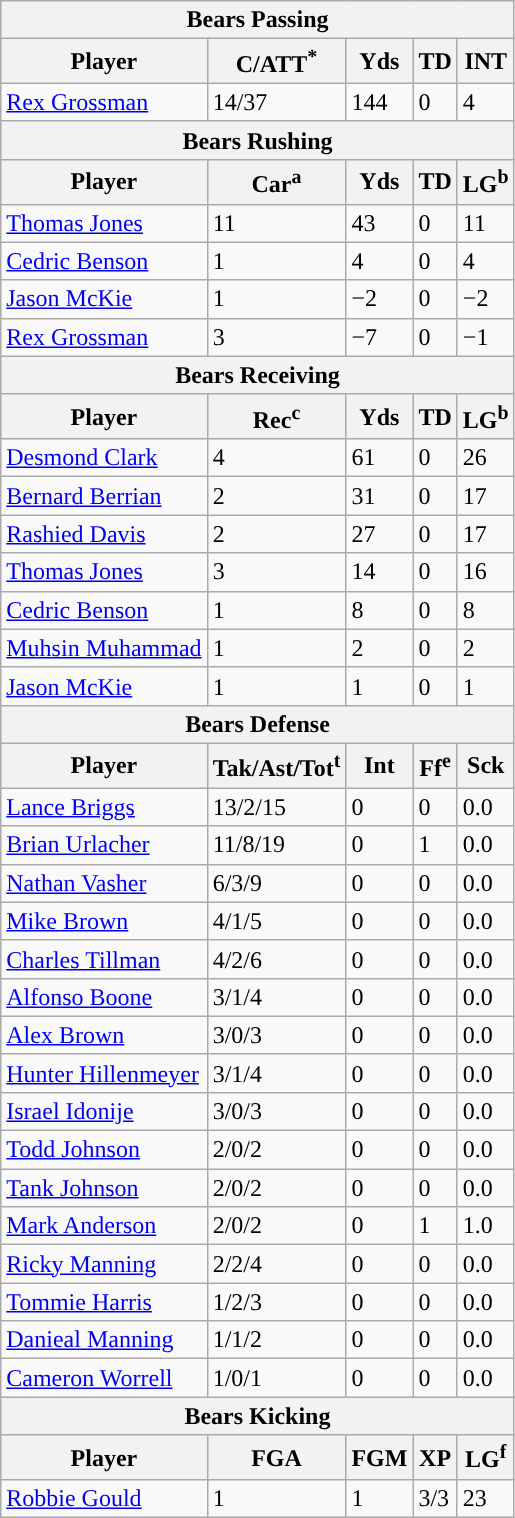<table class="wikitable">
<tr>
<th colspan="5">Bears Passing</th>
</tr>
<tr>
<th>Player</th>
<th>C/ATT<sup>*</sup></th>
<th>Yds</th>
<th>TD</th>
<th>INT</th>
</tr>
<tr>
<td><a href='#'>Rex Grossman</a></td>
<td>14/37</td>
<td>144</td>
<td>0</td>
<td>4</td>
</tr>
<tr>
<th colspan="5">Bears Rushing</th>
</tr>
<tr>
<th>Player</th>
<th>Car<sup>a</sup></th>
<th>Yds</th>
<th>TD</th>
<th>LG<sup>b</sup></th>
</tr>
<tr>
<td><a href='#'>Thomas Jones</a></td>
<td>11</td>
<td>43</td>
<td>0</td>
<td>11</td>
</tr>
<tr>
<td><a href='#'>Cedric Benson</a></td>
<td>1</td>
<td>4</td>
<td>0</td>
<td>4</td>
</tr>
<tr>
<td><a href='#'>Jason McKie</a></td>
<td>1</td>
<td>−2</td>
<td>0</td>
<td>−2</td>
</tr>
<tr>
<td><a href='#'>Rex Grossman</a></td>
<td>3</td>
<td>−7</td>
<td>0</td>
<td>−1</td>
</tr>
<tr>
<th colspan="5">Bears Receiving</th>
</tr>
<tr>
<th>Player</th>
<th>Rec<sup>c</sup></th>
<th>Yds</th>
<th>TD</th>
<th>LG<sup>b</sup></th>
</tr>
<tr>
<td><a href='#'>Desmond Clark</a></td>
<td>4</td>
<td>61</td>
<td>0</td>
<td>26</td>
</tr>
<tr>
<td><a href='#'>Bernard Berrian</a></td>
<td>2</td>
<td>31</td>
<td>0</td>
<td>17</td>
</tr>
<tr>
<td><a href='#'>Rashied Davis</a></td>
<td>2</td>
<td>27</td>
<td>0</td>
<td>17</td>
</tr>
<tr>
<td><a href='#'>Thomas Jones</a></td>
<td>3</td>
<td>14</td>
<td>0</td>
<td>16</td>
</tr>
<tr>
<td><a href='#'>Cedric Benson</a></td>
<td>1</td>
<td>8</td>
<td>0</td>
<td>8</td>
</tr>
<tr>
<td><a href='#'>Muhsin Muhammad</a></td>
<td>1</td>
<td>2</td>
<td>0</td>
<td>2</td>
</tr>
<tr>
<td><a href='#'>Jason McKie</a></td>
<td>1</td>
<td>1</td>
<td>0</td>
<td>1</td>
</tr>
<tr>
<th colspan="5">Bears Defense</th>
</tr>
<tr>
<th>Player</th>
<th>Tak/Ast/Tot<sup>t</sup></th>
<th>Int</th>
<th>Ff<sup>e</sup></th>
<th>Sck</th>
</tr>
<tr>
<td><a href='#'>Lance Briggs</a></td>
<td>13/2/15</td>
<td>0</td>
<td>0</td>
<td>0.0</td>
</tr>
<tr>
<td><a href='#'>Brian Urlacher</a></td>
<td>11/8/19</td>
<td>0</td>
<td>1</td>
<td>0.0</td>
</tr>
<tr>
<td><a href='#'>Nathan Vasher</a></td>
<td>6/3/9</td>
<td>0</td>
<td>0</td>
<td>0.0</td>
</tr>
<tr>
<td><a href='#'>Mike Brown</a></td>
<td>4/1/5</td>
<td>0</td>
<td>0</td>
<td>0.0</td>
</tr>
<tr>
<td><a href='#'>Charles Tillman</a></td>
<td>4/2/6</td>
<td>0</td>
<td>0</td>
<td>0.0</td>
</tr>
<tr>
<td><a href='#'>Alfonso Boone</a></td>
<td>3/1/4</td>
<td>0</td>
<td>0</td>
<td>0.0</td>
</tr>
<tr>
<td><a href='#'>Alex Brown</a></td>
<td>3/0/3</td>
<td>0</td>
<td>0</td>
<td>0.0</td>
</tr>
<tr>
<td><a href='#'>Hunter Hillenmeyer</a></td>
<td>3/1/4</td>
<td>0</td>
<td>0</td>
<td>0.0</td>
</tr>
<tr>
<td><a href='#'>Israel Idonije</a></td>
<td>3/0/3</td>
<td>0</td>
<td>0</td>
<td>0.0</td>
</tr>
<tr>
<td><a href='#'>Todd Johnson</a></td>
<td>2/0/2</td>
<td>0</td>
<td>0</td>
<td>0.0</td>
</tr>
<tr>
<td><a href='#'>Tank Johnson</a></td>
<td>2/0/2</td>
<td>0</td>
<td>0</td>
<td>0.0</td>
</tr>
<tr>
<td><a href='#'>Mark Anderson</a></td>
<td>2/0/2</td>
<td>0</td>
<td>1</td>
<td>1.0</td>
</tr>
<tr>
<td><a href='#'>Ricky Manning</a></td>
<td>2/2/4</td>
<td>0</td>
<td>0</td>
<td>0.0</td>
</tr>
<tr>
<td><a href='#'>Tommie Harris</a></td>
<td>1/2/3</td>
<td>0</td>
<td>0</td>
<td>0.0</td>
</tr>
<tr>
<td><a href='#'>Danieal Manning</a></td>
<td>1/1/2</td>
<td>0</td>
<td>0</td>
<td>0.0</td>
</tr>
<tr>
<td><a href='#'>Cameron Worrell</a></td>
<td>1/0/1</td>
<td>0</td>
<td>0</td>
<td>0.0</td>
</tr>
<tr>
<th colspan="5">Bears Kicking</th>
</tr>
<tr>
<th>Player</th>
<th>FGA</th>
<th>FGM</th>
<th>XP</th>
<th>LG<sup>f</sup></th>
</tr>
<tr>
<td><a href='#'>Robbie Gould</a></td>
<td>1</td>
<td>1</td>
<td>3/3</td>
<td>23</td>
</tr>
</table>
